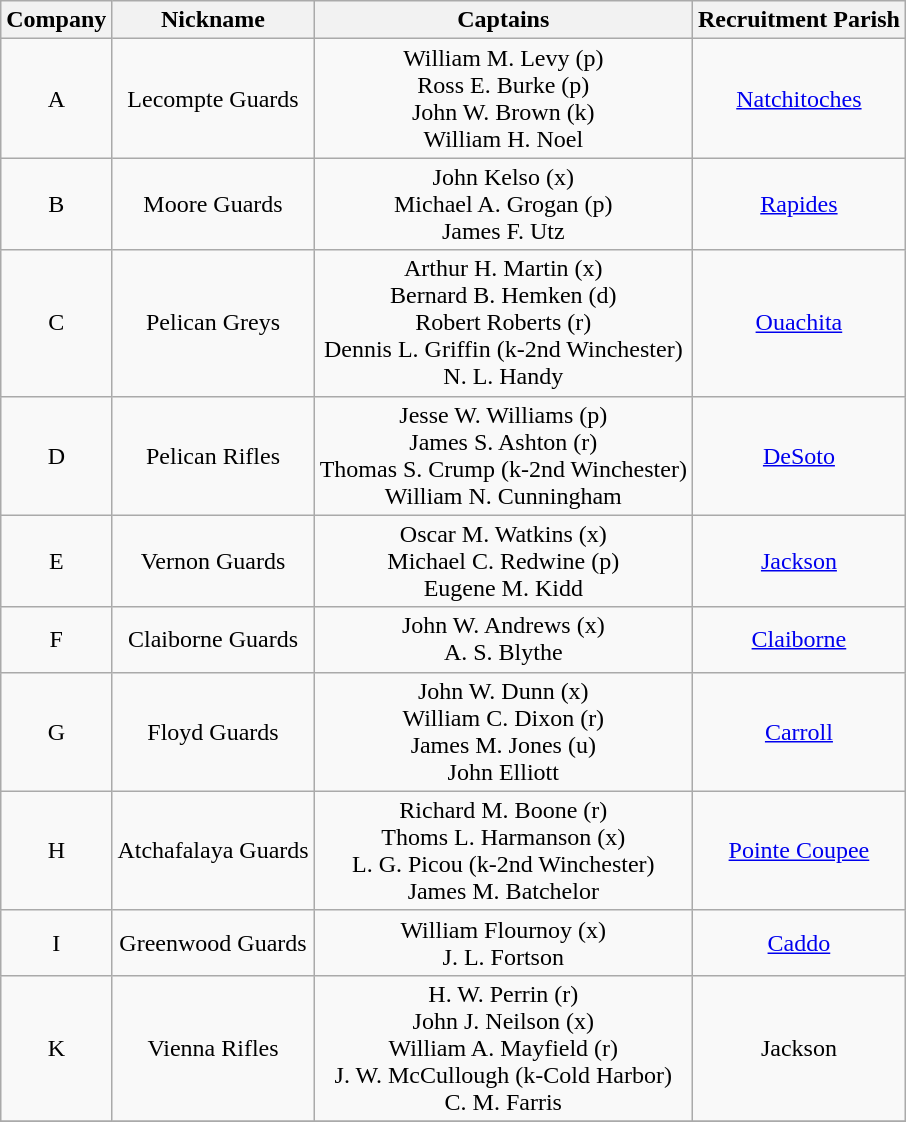<table class="wikitable" style="text-align:center; ">
<tr>
<th>Company</th>
<th>Nickname</th>
<th>Captains</th>
<th>Recruitment Parish</th>
</tr>
<tr>
<td rowspan=1>A</td>
<td>Lecompte Guards</td>
<td>William M. Levy (p)<br>Ross E. Burke (p)<br>John W. Brown (k)<br>William H. Noel</td>
<td><a href='#'>Natchitoches</a></td>
</tr>
<tr>
<td rowspan=1>B</td>
<td>Moore Guards</td>
<td>John Kelso (x)<br>Michael A. Grogan (p)<br>James F. Utz</td>
<td><a href='#'>Rapides</a></td>
</tr>
<tr>
<td rowspan=1>C</td>
<td>Pelican Greys</td>
<td>Arthur H. Martin (x)<br>Bernard B. Hemken (d)<br>Robert Roberts (r)<br>Dennis L. Griffin (k-2nd Winchester)<br>N. L. Handy</td>
<td><a href='#'>Ouachita</a></td>
</tr>
<tr>
<td rowspan=1>D</td>
<td>Pelican Rifles</td>
<td>Jesse W. Williams (p)<br>James S. Ashton (r)<br>Thomas S. Crump (k-2nd Winchester)<br>William N. Cunningham</td>
<td><a href='#'>DeSoto</a></td>
</tr>
<tr>
<td rowspan=1>E</td>
<td>Vernon Guards</td>
<td>Oscar M. Watkins (x)<br> Michael C. Redwine (p)<br>Eugene M. Kidd</td>
<td><a href='#'>Jackson</a></td>
</tr>
<tr>
<td rowspan=1>F</td>
<td>Claiborne Guards</td>
<td>John W. Andrews (x)<br>A. S. Blythe</td>
<td><a href='#'>Claiborne</a></td>
</tr>
<tr>
<td rowspan=1>G</td>
<td>Floyd Guards</td>
<td>John W. Dunn (x)<br>William C. Dixon (r)<br>James M. Jones (u)<br>John Elliott</td>
<td><a href='#'>Carroll</a></td>
</tr>
<tr>
<td rowspan=1>H</td>
<td>Atchafalaya Guards</td>
<td>Richard M. Boone (r)<br>Thoms L. Harmanson (x)<br>L. G. Picou (k-2nd Winchester)<br>James M. Batchelor</td>
<td><a href='#'>Pointe Coupee</a></td>
</tr>
<tr>
<td rowspan=1>I</td>
<td>Greenwood Guards</td>
<td>William Flournoy (x)<br> J. L. Fortson</td>
<td><a href='#'>Caddo</a></td>
</tr>
<tr>
<td rowspan=1>K</td>
<td>Vienna Rifles</td>
<td>H. W. Perrin (r)<br>John J. Neilson (x)<br>William A. Mayfield (r)<br>J. W. McCullough (k-Cold Harbor)<br>C. M. Farris</td>
<td>Jackson</td>
</tr>
<tr>
</tr>
</table>
